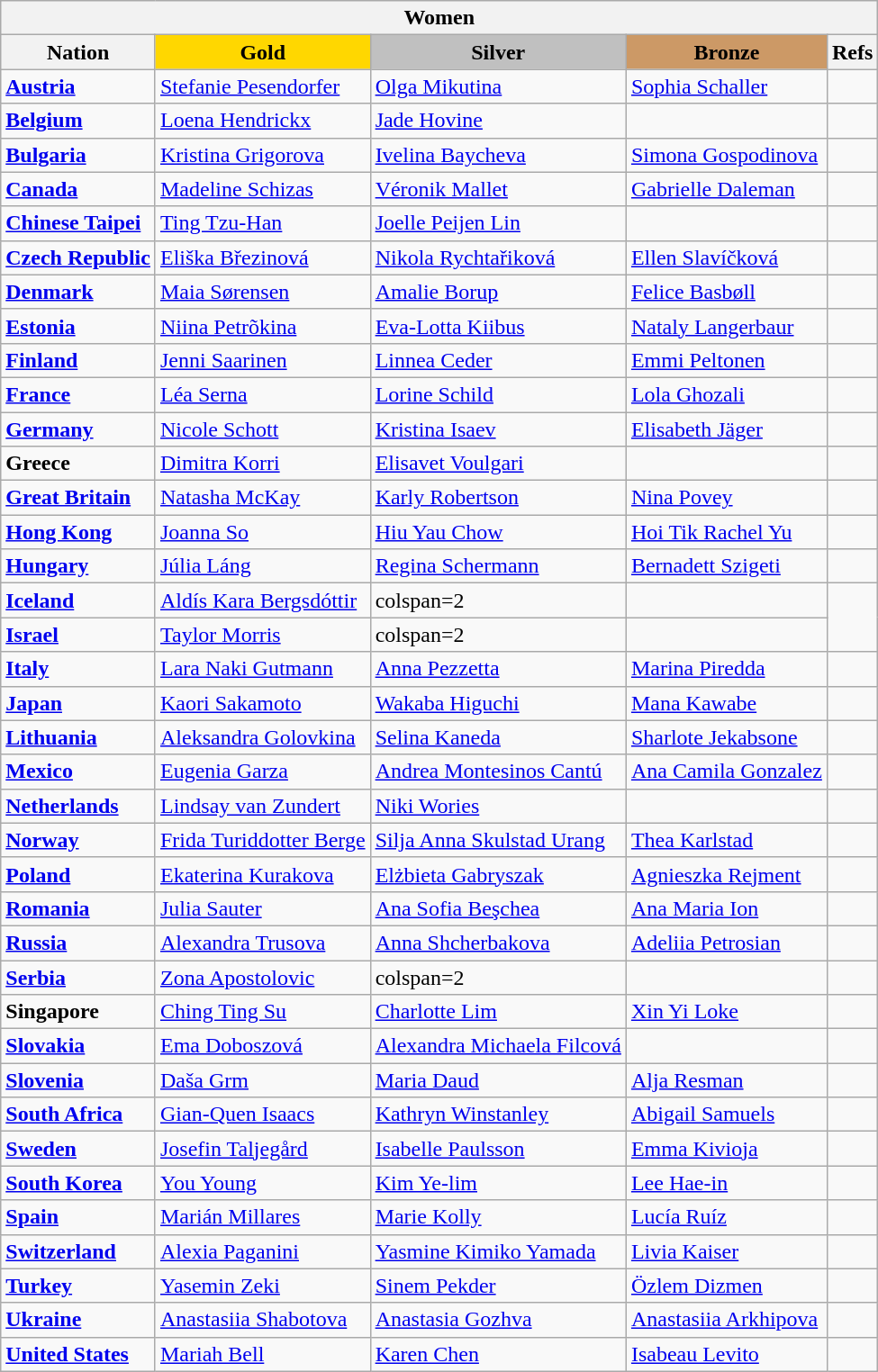<table class="wikitable">
<tr>
<th colspan=5>Women</th>
</tr>
<tr>
<th>Nation</th>
<td style="text-align:center; background:gold;"><strong>Gold</strong></td>
<td style="text-align:center; background:silver;"><strong>Silver</strong></td>
<td style="text-align:center; background:#c96;"><strong>Bronze</strong></td>
<th>Refs</th>
</tr>
<tr>
<td><strong> <a href='#'>Austria</a></strong></td>
<td><a href='#'>Stefanie Pesendorfer</a></td>
<td><a href='#'>Olga Mikutina</a></td>
<td><a href='#'>Sophia Schaller</a></td>
<td></td>
</tr>
<tr>
<td><strong> <a href='#'>Belgium</a></strong></td>
<td><a href='#'>Loena Hendrickx</a></td>
<td><a href='#'>Jade Hovine</a></td>
<td></td>
<td></td>
</tr>
<tr>
<td><strong> <a href='#'>Bulgaria</a></strong></td>
<td><a href='#'>Kristina Grigorova</a></td>
<td><a href='#'>Ivelina Baycheva</a></td>
<td><a href='#'>Simona Gospodinova</a></td>
<td></td>
</tr>
<tr>
<td><strong> <a href='#'>Canada</a></strong></td>
<td><a href='#'>Madeline Schizas</a></td>
<td><a href='#'>Véronik Mallet</a></td>
<td><a href='#'>Gabrielle Daleman</a></td>
<td></td>
</tr>
<tr>
<td><strong> <a href='#'>Chinese Taipei</a></strong></td>
<td><a href='#'>Ting Tzu-Han</a></td>
<td><a href='#'>Joelle Peijen Lin</a></td>
<td></td>
<td></td>
</tr>
<tr>
<td><strong> <a href='#'>Czech Republic</a></strong></td>
<td><a href='#'>Eliška Březinová</a></td>
<td><a href='#'>Nikola Rychtařiková</a></td>
<td><a href='#'>Ellen Slavíčková</a></td>
<td></td>
</tr>
<tr>
<td><strong> <a href='#'>Denmark</a></strong></td>
<td><a href='#'>Maia Sørensen</a></td>
<td><a href='#'>Amalie Borup</a></td>
<td><a href='#'>Felice Basbøll</a></td>
<td></td>
</tr>
<tr>
<td><strong> <a href='#'>Estonia</a></strong></td>
<td><a href='#'>Niina Petrõkina</a></td>
<td><a href='#'>Eva-Lotta Kiibus</a></td>
<td><a href='#'>Nataly Langerbaur</a></td>
<td></td>
</tr>
<tr>
<td><strong> <a href='#'>Finland</a></strong></td>
<td><a href='#'>Jenni Saarinen</a></td>
<td><a href='#'>Linnea Ceder</a></td>
<td><a href='#'>Emmi Peltonen</a></td>
<td></td>
</tr>
<tr>
<td><strong> <a href='#'>France</a></strong></td>
<td><a href='#'>Léa Serna</a></td>
<td><a href='#'>Lorine Schild</a></td>
<td><a href='#'>Lola Ghozali</a></td>
<td></td>
</tr>
<tr>
<td><strong> <a href='#'>Germany</a></strong></td>
<td><a href='#'>Nicole Schott</a></td>
<td><a href='#'>Kristina Isaev</a></td>
<td><a href='#'>Elisabeth Jäger</a></td>
<td></td>
</tr>
<tr>
<td><strong> Greece</strong></td>
<td><a href='#'>Dimitra Korri</a></td>
<td><a href='#'>Elisavet Voulgari</a></td>
<td></td>
<td></td>
</tr>
<tr>
<td><strong> <a href='#'>Great Britain</a></strong></td>
<td><a href='#'>Natasha McKay</a></td>
<td><a href='#'>Karly Robertson</a></td>
<td><a href='#'>Nina Povey</a></td>
<td></td>
</tr>
<tr>
<td><strong> <a href='#'>Hong Kong</a></strong></td>
<td><a href='#'>Joanna So</a></td>
<td><a href='#'>Hiu Yau Chow</a></td>
<td><a href='#'>Hoi Tik Rachel Yu</a></td>
<td></td>
</tr>
<tr>
<td><strong> <a href='#'>Hungary</a></strong></td>
<td><a href='#'>Júlia Láng</a></td>
<td><a href='#'>Regina Schermann</a></td>
<td><a href='#'>Bernadett Szigeti</a></td>
<td></td>
</tr>
<tr>
<td><strong> <a href='#'>Iceland</a></strong></td>
<td><a href='#'>Aldís Kara Bergsdóttir</a></td>
<td>colspan=2 </td>
<td></td>
</tr>
<tr>
<td><strong> <a href='#'>Israel</a></strong></td>
<td><a href='#'>Taylor Morris</a></td>
<td>colspan=2 </td>
<td></td>
</tr>
<tr>
<td><strong> <a href='#'>Italy</a></strong></td>
<td><a href='#'>Lara Naki Gutmann</a></td>
<td><a href='#'>Anna Pezzetta</a></td>
<td><a href='#'>Marina Piredda</a></td>
<td></td>
</tr>
<tr>
<td><strong> <a href='#'>Japan</a></strong></td>
<td><a href='#'>Kaori Sakamoto</a></td>
<td><a href='#'>Wakaba Higuchi</a></td>
<td><a href='#'>Mana Kawabe</a></td>
<td></td>
</tr>
<tr>
<td><strong> <a href='#'>Lithuania</a></strong></td>
<td><a href='#'>Aleksandra Golovkina</a></td>
<td><a href='#'>Selina Kaneda</a></td>
<td><a href='#'>Sharlote Jekabsone</a></td>
<td></td>
</tr>
<tr>
<td><strong> <a href='#'>Mexico</a></strong></td>
<td><a href='#'>Eugenia Garza</a></td>
<td><a href='#'>Andrea Montesinos Cantú</a></td>
<td><a href='#'>Ana Camila Gonzalez</a></td>
<td></td>
</tr>
<tr>
<td><strong> <a href='#'>Netherlands</a></strong></td>
<td><a href='#'>Lindsay van Zundert</a></td>
<td><a href='#'>Niki Wories</a></td>
<td></td>
<td></td>
</tr>
<tr>
<td><strong> <a href='#'>Norway</a></strong></td>
<td><a href='#'>Frida Turiddotter Berge</a></td>
<td><a href='#'>Silja Anna Skulstad Urang</a></td>
<td><a href='#'>Thea Karlstad</a></td>
<td></td>
</tr>
<tr>
<td><strong> <a href='#'>Poland</a></strong></td>
<td><a href='#'>Ekaterina Kurakova</a></td>
<td><a href='#'>Elżbieta Gabryszak</a></td>
<td><a href='#'>Agnieszka Rejment</a></td>
<td></td>
</tr>
<tr>
<td><strong> <a href='#'>Romania</a></strong></td>
<td><a href='#'>Julia Sauter</a></td>
<td><a href='#'>Ana Sofia Beşchea</a></td>
<td><a href='#'>Ana Maria Ion</a></td>
<td></td>
</tr>
<tr>
<td><strong> <a href='#'>Russia</a></strong></td>
<td><a href='#'>Alexandra Trusova</a></td>
<td><a href='#'>Anna Shcherbakova</a></td>
<td><a href='#'>Adeliia Petrosian</a></td>
<td></td>
</tr>
<tr>
<td><strong> <a href='#'>Serbia</a></strong></td>
<td><a href='#'>Zona Apostolovic</a></td>
<td>colspan=2 </td>
<td></td>
</tr>
<tr>
<td><strong> Singapore</strong></td>
<td><a href='#'>Ching Ting Su</a></td>
<td><a href='#'>Charlotte Lim</a></td>
<td><a href='#'>Xin Yi Loke</a></td>
<td></td>
</tr>
<tr>
<td><strong> <a href='#'>Slovakia</a></strong></td>
<td><a href='#'>Ema Doboszová</a></td>
<td><a href='#'>Alexandra Michaela Filcová</a></td>
<td></td>
<td></td>
</tr>
<tr>
<td><strong> <a href='#'>Slovenia</a></strong></td>
<td><a href='#'>Daša Grm</a></td>
<td><a href='#'>Maria Daud</a></td>
<td><a href='#'>Alja Resman</a></td>
<td></td>
</tr>
<tr>
<td><strong> <a href='#'>South Africa</a></strong></td>
<td><a href='#'>Gian-Quen Isaacs</a></td>
<td><a href='#'>Kathryn Winstanley</a></td>
<td><a href='#'>Abigail Samuels</a></td>
<td></td>
</tr>
<tr>
<td><strong> <a href='#'>Sweden</a></strong></td>
<td><a href='#'>Josefin Taljegård</a></td>
<td><a href='#'>Isabelle Paulsson</a></td>
<td><a href='#'>Emma Kivioja</a></td>
<td></td>
</tr>
<tr>
<td><strong> <a href='#'>South Korea</a></strong></td>
<td><a href='#'>You Young</a></td>
<td><a href='#'>Kim Ye-lim</a></td>
<td><a href='#'>Lee Hae-in</a></td>
<td></td>
</tr>
<tr>
<td><strong> <a href='#'>Spain</a></strong></td>
<td><a href='#'>Marián Millares</a></td>
<td><a href='#'>Marie Kolly</a></td>
<td><a href='#'>Lucía Ruíz</a></td>
<td></td>
</tr>
<tr>
<td><strong> <a href='#'>Switzerland</a></strong></td>
<td><a href='#'>Alexia Paganini</a></td>
<td><a href='#'>Yasmine Kimiko Yamada</a></td>
<td><a href='#'>Livia Kaiser</a></td>
<td></td>
</tr>
<tr>
<td><strong> <a href='#'>Turkey</a></strong></td>
<td><a href='#'>Yasemin Zeki</a></td>
<td><a href='#'>Sinem Pekder</a></td>
<td><a href='#'>Özlem Dizmen</a></td>
<td></td>
</tr>
<tr>
<td><strong> <a href='#'>Ukraine</a></strong></td>
<td><a href='#'>Anastasiia Shabotova</a></td>
<td><a href='#'>Anastasia Gozhva</a></td>
<td><a href='#'>Anastasiia Arkhipova</a></td>
<td></td>
</tr>
<tr>
<td><strong> <a href='#'>United States</a></strong></td>
<td><a href='#'>Mariah Bell</a></td>
<td><a href='#'>Karen Chen</a></td>
<td><a href='#'>Isabeau Levito</a></td>
<td></td>
</tr>
</table>
